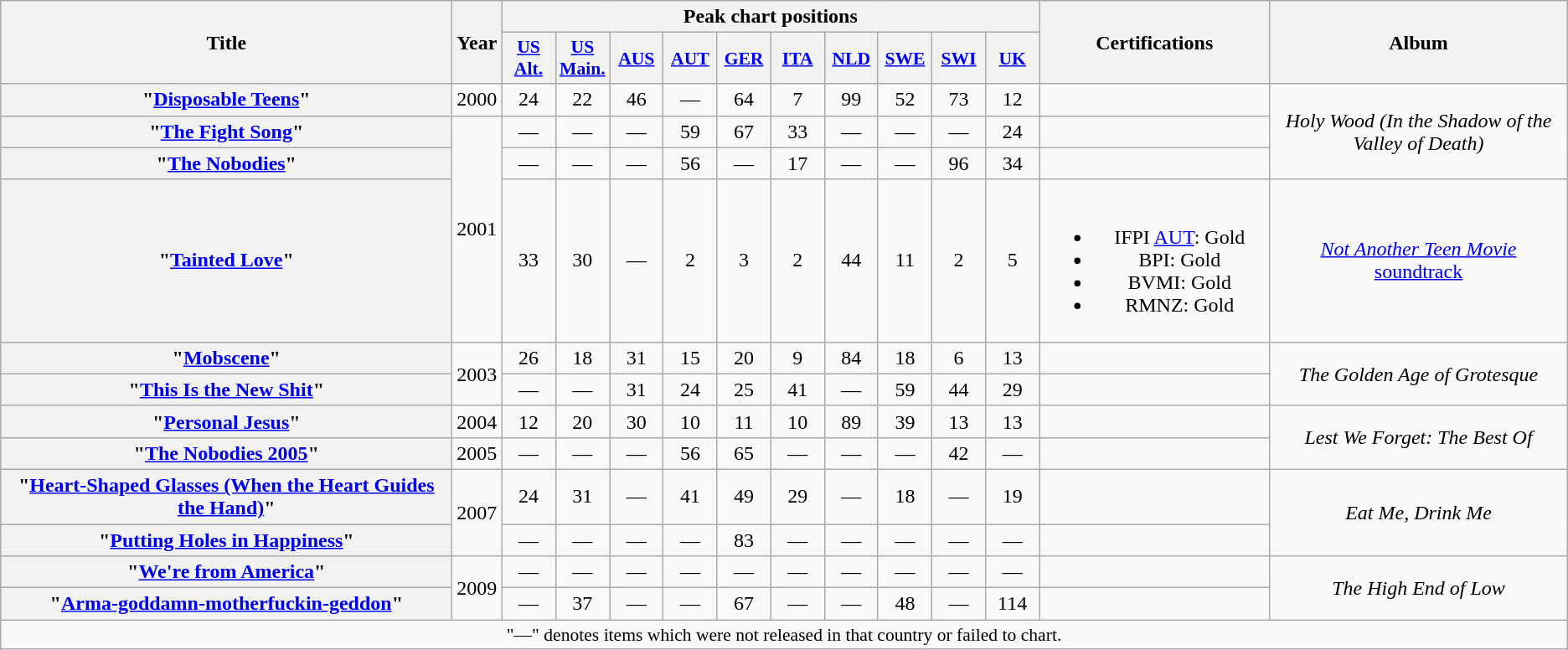<table class="wikitable plainrowheaders" style="text-align:center">
<tr>
<th scope="col" rowspan="2" style="width:22em;">Title</th>
<th scope="col" rowspan="2">Year</th>
<th scope="col" colspan="10">Peak chart positions</th>
<th scope="col" rowspan="2" style="width:11em;">Certifications</th>
<th scope="col" rowspan="2">Album</th>
</tr>
<tr>
<th scope="col" style="width:2.5em; font-size:90%;"><a href='#'>US<br>Alt.</a><br></th>
<th scope="col" style="width:2.5em; font-size:90%;"><a href='#'>US<br>Main.</a><br></th>
<th scope="col" style="width:2.5em; font-size:90%;"><a href='#'>AUS</a><br></th>
<th scope="col" style="width:2.5em; font-size:90%;"><a href='#'>AUT</a><br></th>
<th scope="col" style="width:2.5em; font-size:90%;"><a href='#'>GER</a><br></th>
<th scope="col" style="width:2.5em; font-size:90%;"><a href='#'>ITA</a><br></th>
<th scope="col" style="width:2.5em; font-size:90%;"><a href='#'>NLD</a><br></th>
<th scope="col" style="width:2.5em; font-size:90%;"><a href='#'>SWE</a><br></th>
<th scope="col" style="width:2.5em; font-size:90%;"><a href='#'>SWI</a><br></th>
<th scope="col" style="width:2.5em; font-size:90%;"><a href='#'>UK</a><br></th>
</tr>
<tr>
<th scope="row">"<a href='#'>Disposable Teens</a>"</th>
<td>2000</td>
<td>24</td>
<td>22</td>
<td>46</td>
<td>—</td>
<td>64</td>
<td>7</td>
<td>99</td>
<td>52</td>
<td>73</td>
<td>12</td>
<td></td>
<td rowspan="3"><em>Holy Wood (In the Shadow of the Valley of Death)</em></td>
</tr>
<tr>
<th scope="row">"<a href='#'>The Fight Song</a>"</th>
<td rowspan="3">2001</td>
<td>—</td>
<td>—</td>
<td>—</td>
<td>59</td>
<td>67</td>
<td>33</td>
<td>—</td>
<td>—</td>
<td>—</td>
<td>24</td>
<td></td>
</tr>
<tr>
<th scope="row">"<a href='#'>The Nobodies</a>"</th>
<td>—</td>
<td>—</td>
<td>—</td>
<td>56</td>
<td>—</td>
<td>17</td>
<td>—</td>
<td>—</td>
<td>96</td>
<td>34</td>
<td></td>
</tr>
<tr>
<th scope="row">"<a href='#'>Tainted Love</a>"</th>
<td>33</td>
<td>30</td>
<td>—</td>
<td>2</td>
<td>3</td>
<td>2</td>
<td>44</td>
<td>11</td>
<td>2</td>
<td>5</td>
<td><br><ul><li>IFPI <a href='#'>AUT</a>: Gold</li><li>BPI: Gold</li><li>BVMI: Gold</li><li>RMNZ: Gold</li></ul></td>
<td><a href='#'><em>Not Another Teen Movie</em> soundtrack</a></td>
</tr>
<tr>
<th scope="row">"<a href='#'>Mobscene</a>"</th>
<td rowspan="2">2003</td>
<td>26</td>
<td>18</td>
<td>31</td>
<td>15</td>
<td>20</td>
<td>9</td>
<td>84</td>
<td>18</td>
<td>6</td>
<td>13</td>
<td></td>
<td rowspan="2"><em>The Golden Age of Grotesque</em></td>
</tr>
<tr>
<th scope="row">"<a href='#'>This Is the New Shit</a>"</th>
<td>—</td>
<td>—</td>
<td>31</td>
<td>24</td>
<td>25</td>
<td>41</td>
<td>—</td>
<td>59</td>
<td>44</td>
<td>29</td>
<td></td>
</tr>
<tr>
<th scope="row">"<a href='#'>Personal Jesus</a>"</th>
<td>2004</td>
<td>12</td>
<td>20</td>
<td>30</td>
<td>10</td>
<td>11</td>
<td>10</td>
<td>89</td>
<td>39</td>
<td>13</td>
<td>13</td>
<td></td>
<td rowspan="2"><em>Lest We Forget: The Best Of</em></td>
</tr>
<tr>
<th scope="row">"<a href='#'>The Nobodies 2005</a>"</th>
<td>2005</td>
<td>—</td>
<td>—</td>
<td>—</td>
<td>56</td>
<td>65</td>
<td>—</td>
<td>—</td>
<td>—</td>
<td>42</td>
<td>—</td>
<td></td>
</tr>
<tr>
<th scope="row">"<a href='#'>Heart-Shaped Glasses (When the Heart Guides the Hand)</a>"</th>
<td rowspan="2">2007</td>
<td>24</td>
<td>31</td>
<td>—</td>
<td>41</td>
<td>49</td>
<td>29</td>
<td>—</td>
<td>18</td>
<td>—</td>
<td>19</td>
<td></td>
<td rowspan="2"><em>Eat Me, Drink Me</em></td>
</tr>
<tr>
<th scope="row">"<a href='#'>Putting Holes in Happiness</a>"</th>
<td>—</td>
<td>—</td>
<td>—</td>
<td>—</td>
<td>83</td>
<td>—</td>
<td>—</td>
<td>—</td>
<td>—</td>
<td>—</td>
<td></td>
</tr>
<tr>
<th scope="row">"<a href='#'>We're from America</a>"</th>
<td rowspan="2">2009</td>
<td>—</td>
<td>—</td>
<td>—</td>
<td>—</td>
<td>—</td>
<td>—</td>
<td>—</td>
<td>—</td>
<td>—</td>
<td>—</td>
<td></td>
<td rowspan="2"><em>The High End of Low</em></td>
</tr>
<tr>
<th scope="row">"<a href='#'>Arma-goddamn-motherfuckin-geddon</a>"</th>
<td>—</td>
<td>37</td>
<td>—</td>
<td>—</td>
<td>67</td>
<td>—</td>
<td>—</td>
<td>48</td>
<td>—</td>
<td>114</td>
<td></td>
</tr>
<tr>
<td colspan="14" style="font-size:90%">"—" denotes items which were not released in that country or failed to chart.</td>
</tr>
</table>
